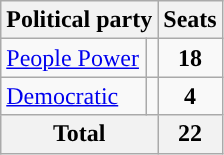<table class="wikitable">
<tr>
<th colspan="2">Political party</th>
<th>Seats</th>
</tr>
<tr>
<td><a href='#'>People Power</a></td>
<td style="background:"></td>
<td style="text-align: center;"><strong>18</strong></td>
</tr>
<tr>
<td><a href='#'>Democratic</a></td>
<td style="background:"></td>
<td style="text-align: center;"><strong>4</strong></td>
</tr>
<tr>
<th colspan="2">Total</th>
<th>22</th>
</tr>
</table>
